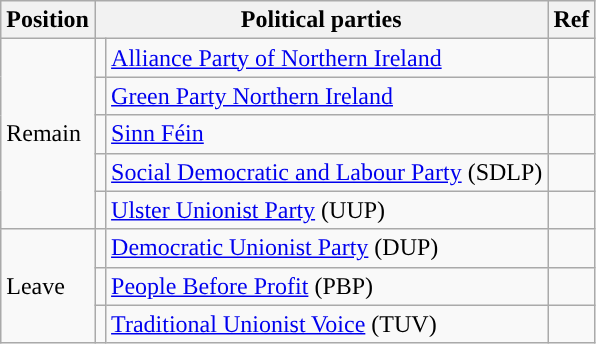<table class="wikitable">
<tr>
<th>Position</th>
<th colspan=2>Political parties</th>
<th>Ref</th>
</tr>
<tr>
<td rowspan="5">Remain</td>
<td style="background-color: "></td>
<td><a href='#'>Alliance Party of Northern Ireland</a></td>
<td></td>
</tr>
<tr>
<td style="background-color: "></td>
<td><a href='#'>Green Party Northern Ireland</a></td>
<td></td>
</tr>
<tr>
<td style="background-color: "></td>
<td><a href='#'>Sinn Féin</a></td>
<td></td>
</tr>
<tr>
<td style="background-color: "></td>
<td><a href='#'>Social Democratic and Labour Party</a> (SDLP)</td>
<td></td>
</tr>
<tr>
<td style="background-color: "></td>
<td><a href='#'>Ulster Unionist Party</a> (UUP)</td>
<td></td>
</tr>
<tr>
<td rowspan="3">Leave</td>
<td style="background-color: "></td>
<td><a href='#'>Democratic Unionist Party</a> (DUP)</td>
<td></td>
</tr>
<tr>
<td style="background-color: "></td>
<td><a href='#'>People Before Profit</a> (PBP)</td>
<td></td>
</tr>
<tr>
<td style="background-color: "></td>
<td><a href='#'>Traditional Unionist Voice</a> (TUV)</td>
<td></td>
</tr>
</table>
